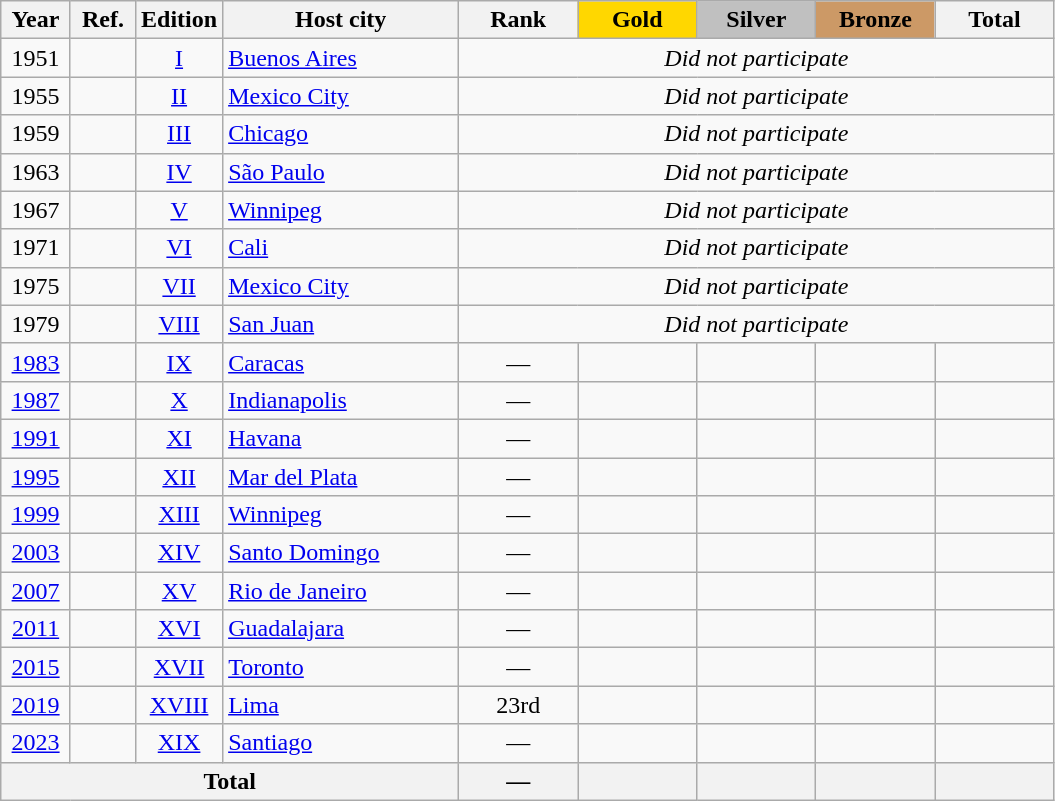<table class="wikitable sortable" style="text-align:center;">
<tr>
<th scope="col"> Year </th>
<th scope="col" class="unsortable"> Ref. </th>
<th scope="col">Edition</th>
<th scope="col" style="width:150px;">Host city</th>
<th scope="col" style="width:4.5em;"> Rank </th>
<th scope="col" style="width:4.5em; background:gold">Gold</th>
<th scope="col" style="width:4.5em; background:silver">Silver</th>
<th scope="col" style="width:4.5em; background:#cc9966">Bronze</th>
<th scope="col" style="width:4.5em;">Total</th>
</tr>
<tr class="sortbottom">
<td><span>1951</span></td>
<td></td>
<td><a href='#'>I</a></td>
<td align=left> <a href='#'>Buenos Aires</a></td>
<td colspan="5"><span><em>Did not participate</em></span></td>
</tr>
<tr class="sortbottom">
<td><span>1955</span></td>
<td></td>
<td><a href='#'>II</a></td>
<td align=left> <a href='#'>Mexico City</a></td>
<td colspan="5"><span><em>Did not participate</em></span></td>
</tr>
<tr class="sortbottom">
<td><span>1959</span></td>
<td></td>
<td><a href='#'>III</a></td>
<td align=left> <a href='#'>Chicago</a></td>
<td colspan="5"><span><em>Did not participate</em></span></td>
</tr>
<tr class="sortbottom">
<td><span>1963</span></td>
<td></td>
<td><a href='#'>IV</a></td>
<td align=left> <a href='#'>São Paulo</a></td>
<td colspan="5"><span><em>Did not participate</em></span></td>
</tr>
<tr class="sortbottom">
<td><span>1967</span></td>
<td></td>
<td><a href='#'>V</a></td>
<td align=left> <a href='#'>Winnipeg</a></td>
<td colspan="5"><span><em>Did not participate</em></span></td>
</tr>
<tr class="sortbottom">
<td><span>1971</span></td>
<td></td>
<td><a href='#'>VI</a></td>
<td align=left> <a href='#'>Cali</a></td>
<td colspan="5"><span><em>Did not participate</em></span></td>
</tr>
<tr class="sortbottom">
<td><span>1975</span></td>
<td></td>
<td><a href='#'>VII</a></td>
<td align=left> <a href='#'>Mexico City</a></td>
<td colspan="5"><span><em>Did not participate</em></span></td>
</tr>
<tr class="sortbottom">
<td><span>1979</span></td>
<td></td>
<td><a href='#'>VIII</a></td>
<td align=left> <a href='#'>San Juan</a></td>
<td colspan="5"><span><em>Did not participate</em></span></td>
</tr>
<tr>
<td><a href='#'>1983</a></td>
<td></td>
<td><a href='#'>IX</a></td>
<td align=left> <a href='#'>Caracas</a></td>
<td>—</td>
<td></td>
<td></td>
<td></td>
<td></td>
</tr>
<tr>
<td><a href='#'>1987</a></td>
<td></td>
<td><a href='#'>X</a></td>
<td align=left> <a href='#'>Indianapolis</a></td>
<td>—</td>
<td></td>
<td></td>
<td></td>
<td></td>
</tr>
<tr>
<td><a href='#'>1991</a></td>
<td></td>
<td><a href='#'>XI</a></td>
<td align=left> <a href='#'>Havana</a></td>
<td>—</td>
<td></td>
<td></td>
<td></td>
<td></td>
</tr>
<tr>
<td><a href='#'>1995</a></td>
<td></td>
<td><a href='#'>XII</a></td>
<td align=left> <a href='#'>Mar del Plata</a></td>
<td>—</td>
<td></td>
<td></td>
<td></td>
<td></td>
</tr>
<tr>
<td><a href='#'>1999</a></td>
<td></td>
<td><a href='#'>XIII</a></td>
<td align=left> <a href='#'>Winnipeg</a></td>
<td>—</td>
<td></td>
<td></td>
<td></td>
<td></td>
</tr>
<tr>
<td><a href='#'>2003</a></td>
<td></td>
<td><a href='#'>XIV</a></td>
<td align=left> <a href='#'>Santo Domingo</a></td>
<td>—</td>
<td></td>
<td></td>
<td></td>
<td></td>
</tr>
<tr>
<td><a href='#'>2007</a></td>
<td></td>
<td><a href='#'>XV</a></td>
<td align=left> <a href='#'>Rio de Janeiro</a></td>
<td>—</td>
<td></td>
<td></td>
<td></td>
<td></td>
</tr>
<tr>
<td><a href='#'>2011</a></td>
<td></td>
<td><a href='#'>XVI</a></td>
<td align=left> <a href='#'>Guadalajara</a></td>
<td>—</td>
<td></td>
<td></td>
<td></td>
<td></td>
</tr>
<tr>
<td><a href='#'>2015</a></td>
<td></td>
<td><a href='#'>XVII</a></td>
<td align=left> <a href='#'>Toronto</a></td>
<td>—</td>
<td></td>
<td></td>
<td></td>
<td></td>
</tr>
<tr>
<td><a href='#'>2019</a></td>
<td></td>
<td><a href='#'>XVIII</a></td>
<td align=left> <a href='#'>Lima</a></td>
<td>23rd</td>
<td></td>
<td></td>
<td></td>
<td></td>
</tr>
<tr>
<td><a href='#'>2023</a></td>
<td></td>
<td><a href='#'>XIX</a></td>
<td align=left> <a href='#'>Santiago</a></td>
<td>—</td>
<td></td>
<td></td>
<td></td>
<td></td>
</tr>
<tr class="sortbottom">
<th colspan=4>Total</th>
<th>—</th>
<th></th>
<th></th>
<th></th>
<th></th>
</tr>
</table>
